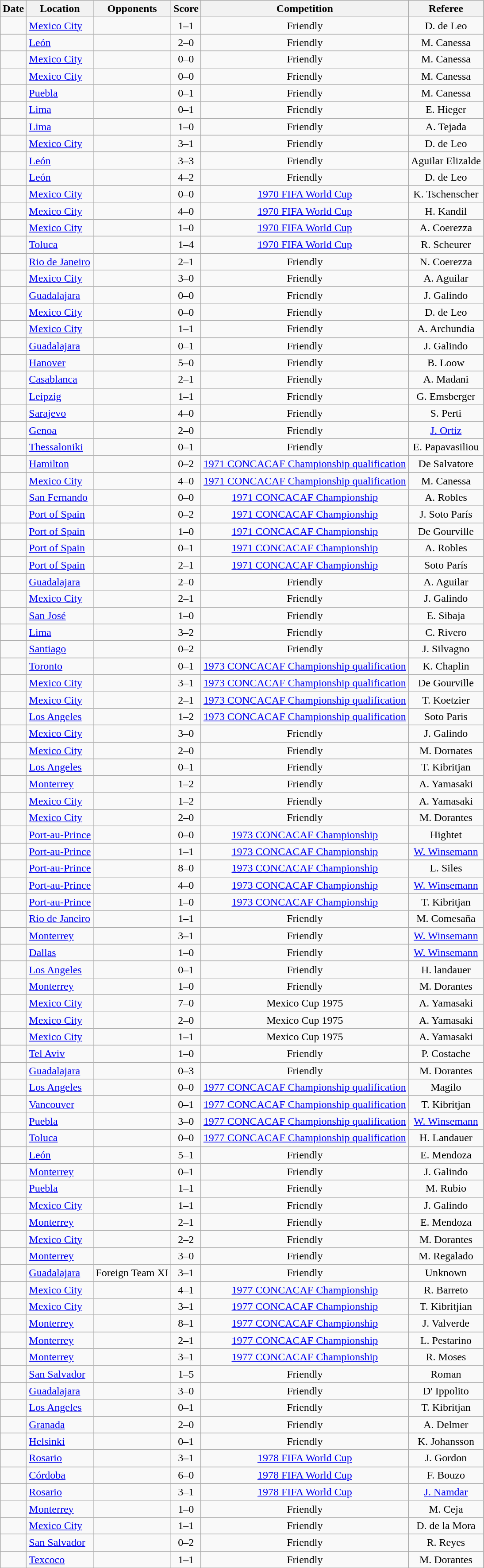<table class="wikitable sortable" style="text-align:center">
<tr>
<th>Date</th>
<th>Location</th>
<th>Opponents</th>
<th>Score</th>
<th>Competition</th>
<th>Referee</th>
</tr>
<tr>
<td></td>
<td align="left"> <a href='#'>Mexico City</a></td>
<td></td>
<td>1–1</td>
<td>Friendly</td>
<td> D. de Leo</td>
</tr>
<tr>
<td></td>
<td align="left"> <a href='#'>León</a></td>
<td></td>
<td>2–0</td>
<td>Friendly</td>
<td> M. Canessa</td>
</tr>
<tr>
<td></td>
<td align="left"> <a href='#'>Mexico City</a></td>
<td></td>
<td>0–0</td>
<td>Friendly</td>
<td> M. Canessa</td>
</tr>
<tr>
<td></td>
<td align="left"> <a href='#'>Mexico City</a></td>
<td></td>
<td>0–0</td>
<td>Friendly</td>
<td> M. Canessa</td>
</tr>
<tr>
<td></td>
<td align="left"> <a href='#'>Puebla</a></td>
<td></td>
<td>0–1</td>
<td>Friendly</td>
<td> M. Canessa</td>
</tr>
<tr>
<td></td>
<td align="left"> <a href='#'>Lima</a></td>
<td></td>
<td>0–1</td>
<td>Friendly</td>
<td> E. Hieger</td>
</tr>
<tr>
<td></td>
<td align="left"> <a href='#'>Lima</a></td>
<td></td>
<td>1–0</td>
<td>Friendly</td>
<td> A. Tejada</td>
</tr>
<tr>
<td></td>
<td align="left"> <a href='#'>Mexico City</a></td>
<td></td>
<td>3–1</td>
<td>Friendly</td>
<td> D. de Leo</td>
</tr>
<tr>
<td></td>
<td align="left"> <a href='#'>León</a></td>
<td></td>
<td>3–3</td>
<td>Friendly</td>
<td> Aguilar Elizalde</td>
</tr>
<tr>
<td></td>
<td align="left"> <a href='#'>León</a></td>
<td></td>
<td>4–2</td>
<td>Friendly</td>
<td> D. de Leo</td>
</tr>
<tr>
<td></td>
<td align="left"> <a href='#'>Mexico City</a></td>
<td></td>
<td>0–0</td>
<td><a href='#'>1970 FIFA World Cup</a></td>
<td> K. Tschenscher</td>
</tr>
<tr>
<td></td>
<td align="left"> <a href='#'>Mexico City</a></td>
<td></td>
<td>4–0</td>
<td><a href='#'>1970 FIFA World Cup</a></td>
<td> H. Kandil</td>
</tr>
<tr>
<td></td>
<td align="left"> <a href='#'>Mexico City</a></td>
<td></td>
<td>1–0</td>
<td><a href='#'>1970 FIFA World Cup</a></td>
<td> A. Coerezza</td>
</tr>
<tr>
<td></td>
<td align="left"> <a href='#'>Toluca</a></td>
<td></td>
<td>1–4</td>
<td><a href='#'>1970 FIFA World Cup</a></td>
<td> R. Scheurer</td>
</tr>
<tr>
<td></td>
<td align="left"> <a href='#'>Rio de Janeiro</a></td>
<td></td>
<td>2–1</td>
<td>Friendly</td>
<td> N. Coerezza</td>
</tr>
<tr>
<td></td>
<td align="left"> <a href='#'>Mexico City</a></td>
<td></td>
<td>3–0</td>
<td>Friendly</td>
<td> A. Aguilar</td>
</tr>
<tr>
<td></td>
<td align="left"> <a href='#'>Guadalajara</a></td>
<td></td>
<td>0–0</td>
<td>Friendly</td>
<td> J. Galindo</td>
</tr>
<tr>
<td></td>
<td align="left"> <a href='#'>Mexico City</a></td>
<td></td>
<td>0–0</td>
<td>Friendly</td>
<td> D. de Leo</td>
</tr>
<tr>
<td></td>
<td align="left"> <a href='#'>Mexico City</a></td>
<td></td>
<td>1–1</td>
<td>Friendly</td>
<td> A. Archundia</td>
</tr>
<tr>
<td></td>
<td align="left"> <a href='#'>Guadalajara</a></td>
<td></td>
<td>0–1</td>
<td>Friendly</td>
<td> J. Galindo</td>
</tr>
<tr>
<td></td>
<td align="left"> <a href='#'>Hanover</a></td>
<td></td>
<td>5–0</td>
<td>Friendly</td>
<td> B. Loow</td>
</tr>
<tr>
<td></td>
<td align="left"> <a href='#'>Casablanca</a></td>
<td></td>
<td>2–1</td>
<td>Friendly</td>
<td> A. Madani</td>
</tr>
<tr>
<td></td>
<td align="left"> <a href='#'>Leipzig</a></td>
<td></td>
<td>1–1</td>
<td>Friendly</td>
<td> G. Emsberger</td>
</tr>
<tr>
<td></td>
<td align="left"> <a href='#'>Sarajevo</a></td>
<td></td>
<td>4–0</td>
<td>Friendly</td>
<td> S. Perti</td>
</tr>
<tr>
<td></td>
<td align="left"> <a href='#'>Genoa</a></td>
<td></td>
<td>2–0</td>
<td>Friendly</td>
<td> <a href='#'>J. Ortiz</a></td>
</tr>
<tr>
<td></td>
<td align="left"> <a href='#'>Thessaloniki</a></td>
<td></td>
<td>0–1</td>
<td>Friendly</td>
<td> E. Papavasiliou</td>
</tr>
<tr>
<td></td>
<td align="left"> <a href='#'>Hamilton</a></td>
<td></td>
<td>0–2</td>
<td><a href='#'>1971 CONCACAF Championship qualification</a></td>
<td> De Salvatore</td>
</tr>
<tr>
<td></td>
<td align="left"> <a href='#'>Mexico City</a></td>
<td></td>
<td>4–0</td>
<td><a href='#'>1971 CONCACAF Championship qualification</a></td>
<td> M. Canessa</td>
</tr>
<tr>
<td></td>
<td align="left"> <a href='#'>San Fernando</a></td>
<td></td>
<td>0–0</td>
<td><a href='#'>1971 CONCACAF Championship</a></td>
<td> A. Robles</td>
</tr>
<tr>
<td></td>
<td align="left"> <a href='#'>Port of Spain</a></td>
<td></td>
<td>0–2</td>
<td><a href='#'>1971 CONCACAF Championship</a></td>
<td> J. Soto París</td>
</tr>
<tr>
<td></td>
<td align="left"> <a href='#'>Port of Spain</a></td>
<td></td>
<td>1–0</td>
<td><a href='#'>1971 CONCACAF Championship</a></td>
<td> De Gourville</td>
</tr>
<tr>
<td></td>
<td align="left"> <a href='#'>Port of Spain</a></td>
<td></td>
<td>0–1</td>
<td><a href='#'>1971 CONCACAF Championship</a></td>
<td> A. Robles</td>
</tr>
<tr>
<td></td>
<td align="left"> <a href='#'>Port of Spain</a></td>
<td></td>
<td>2–1</td>
<td><a href='#'>1971 CONCACAF Championship</a></td>
<td> Soto París</td>
</tr>
<tr>
<td></td>
<td align="left"> <a href='#'>Guadalajara</a></td>
<td></td>
<td>2–0</td>
<td>Friendly</td>
<td> A. Aguilar</td>
</tr>
<tr>
<td></td>
<td align="left"> <a href='#'>Mexico City</a></td>
<td></td>
<td>2–1</td>
<td>Friendly</td>
<td> J. Galindo</td>
</tr>
<tr>
<td></td>
<td align="left"> <a href='#'>San José</a></td>
<td></td>
<td>1–0</td>
<td>Friendly</td>
<td> E. Sibaja</td>
</tr>
<tr>
<td></td>
<td align="left"> <a href='#'>Lima</a></td>
<td></td>
<td>3–2</td>
<td>Friendly</td>
<td> C. Rivero</td>
</tr>
<tr>
<td></td>
<td align="left"> <a href='#'>Santiago</a></td>
<td></td>
<td>0–2</td>
<td>Friendly</td>
<td> J. Silvagno</td>
</tr>
<tr>
<td></td>
<td align="left"> <a href='#'>Toronto</a></td>
<td></td>
<td>0–1</td>
<td><a href='#'>1973 CONCACAF Championship qualification</a></td>
<td> K. Chaplin</td>
</tr>
<tr>
<td></td>
<td align="left"> <a href='#'>Mexico City</a></td>
<td></td>
<td>3–1</td>
<td><a href='#'>1973 CONCACAF Championship qualification</a></td>
<td> De Gourville</td>
</tr>
<tr>
<td></td>
<td align="left"> <a href='#'>Mexico City</a></td>
<td></td>
<td>2–1</td>
<td><a href='#'>1973 CONCACAF Championship qualification</a></td>
<td> T. Koetzier</td>
</tr>
<tr>
<td></td>
<td align="left"> <a href='#'>Los Angeles</a></td>
<td></td>
<td>1–2</td>
<td><a href='#'>1973 CONCACAF Championship qualification</a></td>
<td> Soto Paris</td>
</tr>
<tr>
<td></td>
<td align="left"> <a href='#'>Mexico City</a></td>
<td></td>
<td>3–0</td>
<td>Friendly</td>
<td> J. Galindo</td>
</tr>
<tr>
<td></td>
<td align="left"> <a href='#'>Mexico City</a></td>
<td></td>
<td>2–0</td>
<td>Friendly</td>
<td> M. Dornates</td>
</tr>
<tr>
<td></td>
<td align="left"> <a href='#'>Los Angeles</a></td>
<td></td>
<td>0–1</td>
<td>Friendly</td>
<td> T. Kibritjan</td>
</tr>
<tr>
<td></td>
<td align="left"> <a href='#'>Monterrey</a></td>
<td></td>
<td>1–2</td>
<td>Friendly</td>
<td> A. Yamasaki</td>
</tr>
<tr>
<td></td>
<td align="left"> <a href='#'>Mexico City</a></td>
<td></td>
<td>1–2</td>
<td>Friendly</td>
<td> A. Yamasaki</td>
</tr>
<tr>
<td></td>
<td align="left"> <a href='#'>Mexico City</a></td>
<td></td>
<td>2–0</td>
<td>Friendly</td>
<td> M. Dorantes</td>
</tr>
<tr>
<td></td>
<td align="left"> <a href='#'>Port-au-Prince</a></td>
<td></td>
<td>0–0</td>
<td><a href='#'>1973 CONCACAF Championship</a></td>
<td> Hightet</td>
</tr>
<tr>
<td></td>
<td align="left"> <a href='#'>Port-au-Prince</a></td>
<td></td>
<td>1–1</td>
<td><a href='#'>1973 CONCACAF Championship</a></td>
<td> <a href='#'>W. Winsemann</a></td>
</tr>
<tr>
<td></td>
<td align="left"> <a href='#'>Port-au-Prince</a></td>
<td></td>
<td>8–0</td>
<td><a href='#'>1973 CONCACAF Championship</a></td>
<td> L. Siles</td>
</tr>
<tr>
<td></td>
<td align="left"> <a href='#'>Port-au-Prince</a></td>
<td></td>
<td>4–0</td>
<td><a href='#'>1973 CONCACAF Championship</a></td>
<td> <a href='#'>W. Winsemann</a></td>
</tr>
<tr>
<td></td>
<td align="left"> <a href='#'>Port-au-Prince</a></td>
<td></td>
<td>1–0</td>
<td><a href='#'>1973 CONCACAF Championship</a></td>
<td> T. Kibritjan</td>
</tr>
<tr>
<td></td>
<td align="left"> <a href='#'>Rio de Janeiro</a></td>
<td></td>
<td>1–1</td>
<td>Friendly</td>
<td> M. Comesaña</td>
</tr>
<tr>
<td></td>
<td align="left"> <a href='#'>Monterrey</a></td>
<td></td>
<td>3–1</td>
<td>Friendly</td>
<td> <a href='#'>W. Winsemann</a></td>
</tr>
<tr>
<td></td>
<td align="left"> <a href='#'>Dallas</a></td>
<td></td>
<td>1–0</td>
<td>Friendly</td>
<td> <a href='#'>W. Winsemann</a></td>
</tr>
<tr>
<td></td>
<td align="left"> <a href='#'>Los Angeles</a></td>
<td></td>
<td>0–1</td>
<td>Friendly</td>
<td> H. landauer</td>
</tr>
<tr>
<td></td>
<td align="left"> <a href='#'>Monterrey</a></td>
<td></td>
<td>1–0</td>
<td>Friendly</td>
<td> M. Dorantes</td>
</tr>
<tr>
<td></td>
<td align="left"> <a href='#'>Mexico City</a></td>
<td></td>
<td>7–0</td>
<td>Mexico Cup 1975</td>
<td> A. Yamasaki</td>
</tr>
<tr>
<td></td>
<td align="left"> <a href='#'>Mexico City</a></td>
<td></td>
<td>2–0</td>
<td>Mexico Cup 1975</td>
<td> A. Yamasaki</td>
</tr>
<tr>
<td></td>
<td align="left"> <a href='#'>Mexico City</a></td>
<td></td>
<td>1–1</td>
<td>Mexico Cup 1975</td>
<td> A. Yamasaki</td>
</tr>
<tr>
<td></td>
<td align="left"> <a href='#'>Tel Aviv</a></td>
<td></td>
<td>1–0</td>
<td>Friendly</td>
<td> P. Costache</td>
</tr>
<tr>
<td></td>
<td align="left"> <a href='#'>Guadalajara</a></td>
<td></td>
<td>0–3</td>
<td>Friendly</td>
<td> M. Dorantes</td>
</tr>
<tr>
<td></td>
<td align="left"> <a href='#'>Los Angeles</a></td>
<td></td>
<td>0–0</td>
<td><a href='#'>1977 CONCACAF Championship qualification</a></td>
<td> Magilo</td>
</tr>
<tr>
<td></td>
<td align="left"> <a href='#'>Vancouver</a></td>
<td></td>
<td>0–1</td>
<td><a href='#'>1977 CONCACAF Championship qualification</a></td>
<td> T. Kibritjan</td>
</tr>
<tr>
<td></td>
<td align="left"> <a href='#'>Puebla</a></td>
<td></td>
<td>3–0</td>
<td><a href='#'>1977 CONCACAF Championship qualification</a></td>
<td> <a href='#'>W. Winsemann</a></td>
</tr>
<tr>
<td></td>
<td align="left"> <a href='#'>Toluca</a></td>
<td></td>
<td>0–0</td>
<td><a href='#'>1977 CONCACAF Championship qualification</a></td>
<td> H. Landauer</td>
</tr>
<tr>
<td></td>
<td align="left"> <a href='#'>León</a></td>
<td></td>
<td>5–1</td>
<td>Friendly</td>
<td> E. Mendoza</td>
</tr>
<tr>
<td></td>
<td align="left"> <a href='#'>Monterrey</a></td>
<td></td>
<td>0–1</td>
<td>Friendly</td>
<td> J. Galindo</td>
</tr>
<tr>
<td></td>
<td align="left"> <a href='#'>Puebla</a></td>
<td></td>
<td>1–1</td>
<td>Friendly</td>
<td> M. Rubio</td>
</tr>
<tr>
<td></td>
<td align="left"> <a href='#'>Mexico City</a></td>
<td></td>
<td>1–1</td>
<td>Friendly</td>
<td> J. Galindo</td>
</tr>
<tr>
<td></td>
<td align="left"> <a href='#'>Monterrey</a></td>
<td></td>
<td>2–1</td>
<td>Friendly</td>
<td> E. Mendoza</td>
</tr>
<tr>
<td></td>
<td align="left"> <a href='#'>Mexico City</a></td>
<td></td>
<td>2–2</td>
<td>Friendly</td>
<td> M. Dorantes</td>
</tr>
<tr>
<td></td>
<td align="left"> <a href='#'>Monterrey</a></td>
<td></td>
<td>3–0</td>
<td>Friendly</td>
<td> M. Regalado</td>
</tr>
<tr>
<td></td>
<td align="left"> <a href='#'>Guadalajara</a></td>
<td>Foreign Team XI</td>
<td>3–1</td>
<td>Friendly</td>
<td>Unknown</td>
</tr>
<tr>
<td></td>
<td align="left"> <a href='#'>Mexico City</a></td>
<td></td>
<td>4–1</td>
<td><a href='#'>1977 CONCACAF Championship</a></td>
<td> R. Barreto</td>
</tr>
<tr>
<td></td>
<td align="left"> <a href='#'>Mexico City</a></td>
<td></td>
<td>3–1</td>
<td><a href='#'>1977 CONCACAF Championship</a></td>
<td> T. Kibritjian</td>
</tr>
<tr>
<td></td>
<td align="left"> <a href='#'>Monterrey</a></td>
<td></td>
<td>8–1</td>
<td><a href='#'>1977 CONCACAF Championship</a></td>
<td> J. Valverde</td>
</tr>
<tr>
<td></td>
<td align="left"> <a href='#'>Monterrey</a></td>
<td></td>
<td>2–1</td>
<td><a href='#'>1977 CONCACAF Championship</a></td>
<td> L. Pestarino</td>
</tr>
<tr>
<td></td>
<td align="left"> <a href='#'>Monterrey</a></td>
<td></td>
<td>3–1</td>
<td><a href='#'>1977 CONCACAF Championship</a></td>
<td> R. Moses</td>
</tr>
<tr>
<td></td>
<td align="left"> <a href='#'>San Salvador</a></td>
<td></td>
<td>1–5</td>
<td>Friendly</td>
<td> Roman</td>
</tr>
<tr>
<td></td>
<td align="left"> <a href='#'>Guadalajara</a></td>
<td></td>
<td>3–0</td>
<td>Friendly</td>
<td> D' Ippolito</td>
</tr>
<tr>
<td></td>
<td align="left"> <a href='#'>Los Angeles</a></td>
<td></td>
<td>0–1</td>
<td>Friendly</td>
<td> T. Kibritjan</td>
</tr>
<tr>
<td></td>
<td align="left"> <a href='#'>Granada</a></td>
<td></td>
<td>2–0</td>
<td>Friendly</td>
<td> A. Delmer</td>
</tr>
<tr>
<td></td>
<td align="left"> <a href='#'>Helsinki</a></td>
<td></td>
<td>0–1</td>
<td>Friendly</td>
<td> K. Johansson</td>
</tr>
<tr>
<td></td>
<td align="left"> <a href='#'>Rosario</a></td>
<td></td>
<td>3–1</td>
<td><a href='#'>1978 FIFA World Cup</a></td>
<td> J. Gordon</td>
</tr>
<tr>
<td></td>
<td align="left"> <a href='#'>Córdoba</a></td>
<td></td>
<td>6–0</td>
<td><a href='#'>1978 FIFA World Cup</a></td>
<td> F. Bouzo</td>
</tr>
<tr>
<td></td>
<td align="left"> <a href='#'>Rosario</a></td>
<td></td>
<td>3–1</td>
<td><a href='#'>1978 FIFA World Cup</a></td>
<td> <a href='#'>J. Namdar</a></td>
</tr>
<tr>
<td></td>
<td align="left"> <a href='#'>Monterrey</a></td>
<td></td>
<td>1–0</td>
<td>Friendly</td>
<td> M. Ceja</td>
</tr>
<tr>
<td></td>
<td align="left"> <a href='#'>Mexico City</a></td>
<td></td>
<td>1–1</td>
<td>Friendly</td>
<td> D. de la Mora</td>
</tr>
<tr>
<td></td>
<td align="left"> <a href='#'>San Salvador</a></td>
<td></td>
<td>0–2</td>
<td>Friendly</td>
<td> R. Reyes</td>
</tr>
<tr>
<td></td>
<td align="left"> <a href='#'>Texcoco</a></td>
<td></td>
<td>1–1</td>
<td>Friendly</td>
<td> M. Dorantes</td>
</tr>
<tr>
</tr>
</table>
